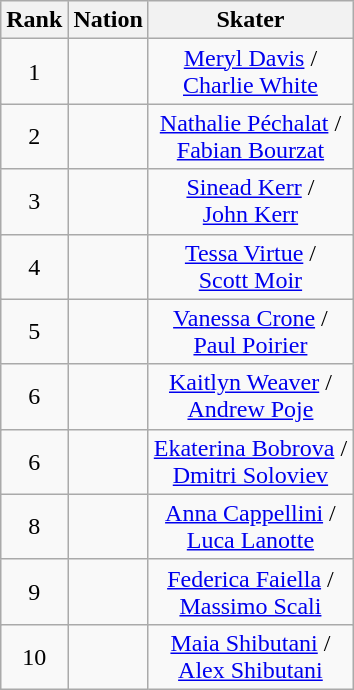<table class="wikitable sortable" style="text-align: center;">
<tr>
<th rowspan="2">Rank</th>
<th rowspan="2">Nation</th>
<th rowspan="2">Skater</th>
</tr>
<tr>
</tr>
<tr>
<td rowspan="3">1</td>
<td rowspan="3" "style=text-align: left;"></td>
<td rowspan="3" "style=text-align: left;"><a href='#'>Meryl Davis</a> /<br> <a href='#'>Charlie White</a></td>
</tr>
<tr>
</tr>
<tr>
</tr>
<tr>
<td rowspan="3">2</td>
<td rowspan="3" "style=text-align: left;"></td>
<td rowspan="3" "style=text-align: left;"><a href='#'>Nathalie Péchalat</a> /<br> <a href='#'>Fabian Bourzat</a></td>
</tr>
<tr>
</tr>
<tr>
</tr>
<tr>
<td rowspan="3">3</td>
<td rowspan="3" "style=text-align: left;"></td>
<td rowspan="3" "style=text-align: left;"><a href='#'>Sinead Kerr</a> /<br> <a href='#'>John Kerr</a></td>
</tr>
<tr>
</tr>
<tr>
</tr>
<tr>
<td rowspan="3">4</td>
<td rowspan="3" "style=text-align: left;"></td>
<td rowspan="3" "style=text-align: left;"><a href='#'>Tessa Virtue</a> /<br> <a href='#'>Scott Moir</a></td>
</tr>
<tr>
</tr>
<tr>
</tr>
<tr>
<td rowspan="3">5</td>
<td rowspan="3" "style=text-align: left;"></td>
<td rowspan="3" "style=text-align: left;"><a href='#'>Vanessa Crone</a> /<br> <a href='#'>Paul Poirier</a></td>
</tr>
<tr>
</tr>
<tr>
</tr>
<tr>
<td rowspan="3">6</td>
<td rowspan="3" "style=text-align: left;"></td>
<td rowspan="3" "style=text-align: left;"><a href='#'>Kaitlyn Weaver</a> /<br> <a href='#'>Andrew Poje</a></td>
</tr>
<tr>
</tr>
<tr>
</tr>
<tr>
<td rowspan="3">6</td>
<td rowspan="3" "style=text-align: left;"></td>
<td rowspan="3" "style=text-align: left;"><a href='#'>Ekaterina Bobrova</a> /<br> <a href='#'>Dmitri Soloviev</a></td>
</tr>
<tr>
</tr>
<tr>
</tr>
<tr>
<td rowspan="3">8</td>
<td rowspan="3" "style=text-align: left;"></td>
<td rowspan="3" "style=text-align: left;"><a href='#'>Anna Cappellini</a> /<br> <a href='#'>Luca Lanotte</a></td>
</tr>
<tr>
</tr>
<tr>
</tr>
<tr>
<td rowspan="3">9</td>
<td rowspan="3" "style=text-align: left;"></td>
<td rowspan="3" "style=text-align: left;"><a href='#'>Federica Faiella</a> /<br> <a href='#'>Massimo Scali</a></td>
</tr>
<tr>
</tr>
<tr>
</tr>
<tr>
<td rowspan="3">10</td>
<td rowspan="3" "style=text-align: left;"></td>
<td rowspan="3" "style=text-align: left;"><a href='#'>Maia Shibutani</a> /<br> <a href='#'>Alex Shibutani</a></td>
</tr>
<tr>
</tr>
<tr>
</tr>
</table>
